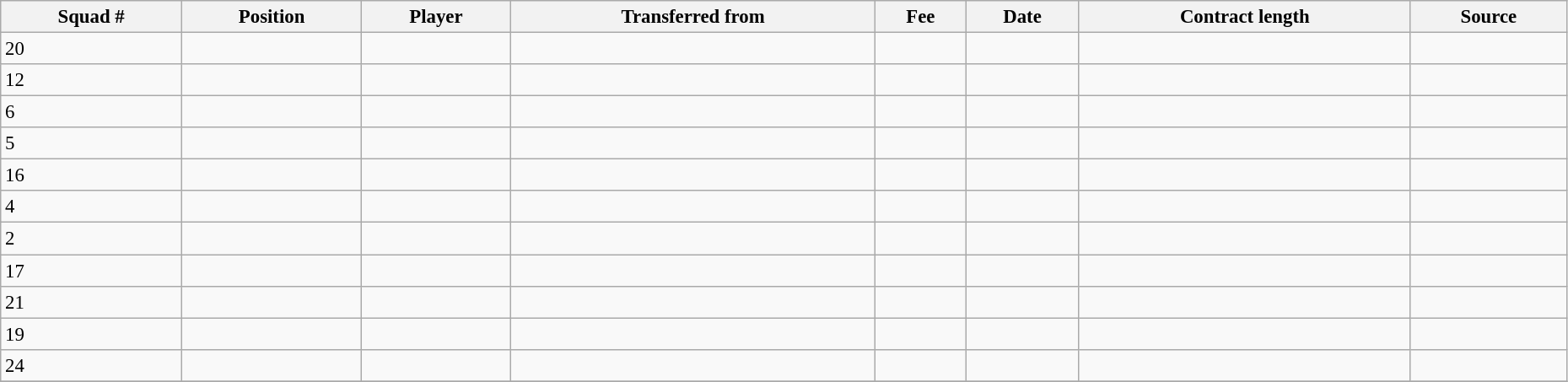<table width=98% class="wikitable sortable" style="text-align:center; font-size:95%; text-align:left">
<tr>
<th>Squad #</th>
<th>Position</th>
<th>Player</th>
<th>Transferred from</th>
<th>Fee</th>
<th>Date</th>
<th>Contract length</th>
<th>Source</th>
</tr>
<tr>
<td>20</td>
<td></td>
<td></td>
<td></td>
<td></td>
<td></td>
<td></td>
<td></td>
</tr>
<tr>
<td>12</td>
<td></td>
<td></td>
<td></td>
<td></td>
<td></td>
<td></td>
<td></td>
</tr>
<tr>
<td>6</td>
<td></td>
<td></td>
<td></td>
<td></td>
<td></td>
<td></td>
<td></td>
</tr>
<tr>
<td>5</td>
<td></td>
<td></td>
<td></td>
<td></td>
<td></td>
<td></td>
<td></td>
</tr>
<tr>
<td>16</td>
<td></td>
<td></td>
<td></td>
<td></td>
<td></td>
<td></td>
<td></td>
</tr>
<tr>
<td>4</td>
<td></td>
<td></td>
<td></td>
<td></td>
<td></td>
<td></td>
<td></td>
</tr>
<tr>
<td>2</td>
<td></td>
<td></td>
<td></td>
<td></td>
<td></td>
<td></td>
<td></td>
</tr>
<tr>
<td>17</td>
<td></td>
<td></td>
<td></td>
<td></td>
<td></td>
<td></td>
<td></td>
</tr>
<tr>
<td>21</td>
<td></td>
<td></td>
<td></td>
<td></td>
<td></td>
<td></td>
<td></td>
</tr>
<tr>
<td>19</td>
<td></td>
<td></td>
<td></td>
<td></td>
<td></td>
<td></td>
<td></td>
</tr>
<tr>
<td>24</td>
<td></td>
<td></td>
<td></td>
<td></td>
<td></td>
<td></td>
<td></td>
</tr>
<tr>
</tr>
</table>
